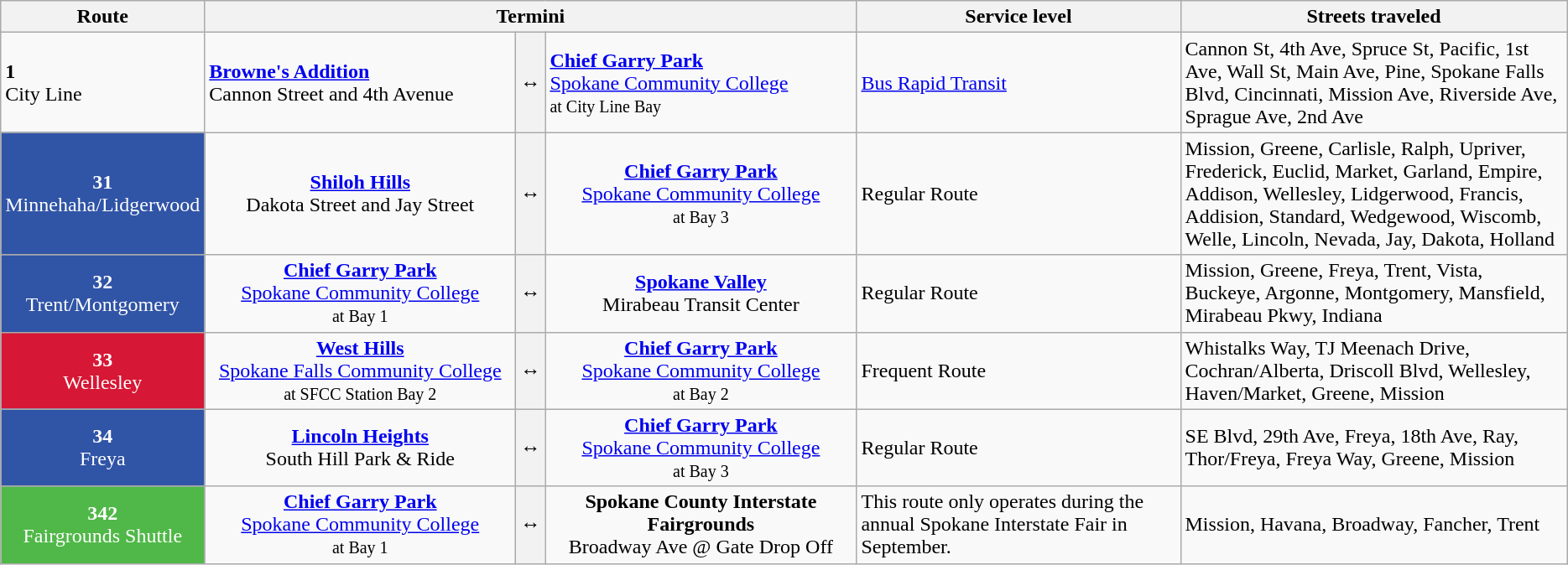<table class="wikitable" style="font-size: 100%;">
<tr>
<th width="100px">Route</th>
<th colspan="3">Termini</th>
<th width="250px">Service level</th>
<th width="300px">Streets traveled</th>
</tr>
<tr>
<td><strong>1</strong><br>City Line</td>
<td><strong><a href='#'>Browne's Addition</a></strong><br>Cannon Street and 4th Avenue</td>
<th><span>↔</span></th>
<td><strong><a href='#'>Chief Garry Park</a></strong><br><a href='#'>Spokane Community College</a><br><small>at City Line Bay</small></td>
<td><a href='#'>Bus Rapid Transit</a></td>
<td>Cannon St, 4th Ave, Spruce St, Pacific, 1st Ave, Wall St, Main Ave, Pine, Spokane Falls Blvd, Cincinnati, Mission Ave, Riverside Ave, Sprague Ave, 2nd Ave</td>
</tr>
<tr>
<td valign="center" align="center" style="background:#3054a6; color:white"><div><strong>31</strong><br>Minnehaha/Lidgerwood</div></td>
<td align="center" width="240px"><strong><a href='#'>Shiloh Hills</a></strong><br>Dakota Street and Jay Street</td>
<th><span>↔</span></th>
<td align="center" width="240px"><strong><a href='#'>Chief Garry Park</a></strong><br><a href='#'>Spokane Community College</a><br><small>at Bay 3</small></td>
<td>Regular Route</td>
<td>Mission, Greene, Carlisle, Ralph, Upriver, Frederick, Euclid, Market, Garland, Empire, Addison, Wellesley, Lidgerwood, Francis, Addision, Standard, Wedgewood, Wiscomb, Welle, Lincoln, Nevada, Jay, Dakota, Holland</td>
</tr>
<tr>
<td valign="center" align="center" style="background:#3054a6; color:white"><div><strong>32</strong><br>Trent/Montgomery</div></td>
<td align="center" width="240px"><strong><a href='#'>Chief Garry Park</a></strong><br><a href='#'>Spokane Community College</a><br><small>at Bay 1</small></td>
<th><span>↔</span></th>
<td align="center" width="240px"><strong><a href='#'>Spokane Valley</a></strong><br>Mirabeau Transit Center</td>
<td>Regular Route</td>
<td>Mission, Greene, Freya, Trent, Vista, Buckeye, Argonne, Montgomery, Mansfield, Mirabeau Pkwy, Indiana</td>
</tr>
<tr>
<td valign="center" align="center" style="background:#d61735; color:white"><div><strong>33</strong><br>Wellesley</div></td>
<td align="center" width="240px"><strong><a href='#'>West Hills</a></strong><br><a href='#'>Spokane Falls Community College</a><br><small>at SFCC Station Bay 2</small></td>
<th><span>↔</span></th>
<td align="center" width="240px"><strong><a href='#'>Chief Garry Park</a></strong><br><a href='#'>Spokane Community College</a><br><small>at Bay 2</small></td>
<td>Frequent Route</td>
<td>Whistalks Way, TJ Meenach Drive, Cochran/Alberta, Driscoll Blvd, Wellesley, Haven/Market, Greene, Mission</td>
</tr>
<tr>
<td valign="center" align="center" style="background:#3054a6; color:white"><div><strong>34</strong><br>Freya</div></td>
<td align="center" width="240px"><strong><a href='#'>Lincoln Heights</a></strong><br>South Hill Park & Ride</td>
<th><span>↔</span></th>
<td align="center" width="240px"><strong><a href='#'>Chief Garry Park</a></strong><br><a href='#'>Spokane Community College</a><br><small>at Bay 3</small></td>
<td>Regular Route</td>
<td>SE Blvd, 29th Ave, Freya, 18th Ave, Ray, Thor/Freya, Freya Way, Greene, Mission</td>
</tr>
<tr>
<td style="background:#50b848; color:white" align="center" valign=center><div><strong>342</strong><br>Fairgrounds Shuttle</div></td>
<td ! width="240px" align="center"><strong><a href='#'>Chief Garry Park</a></strong><br><a href='#'>Spokane Community College</a><br><small>at Bay 1</small></td>
<th><span>↔</span></th>
<td ! width="240px" align="center"><strong>Spokane County Interstate Fairgrounds</strong><br>Broadway Ave @ Gate Drop Off</td>
<td>This route only operates during the annual Spokane Interstate Fair in September.</td>
<td>Mission, Havana, Broadway, Fancher, Trent</td>
</tr>
</table>
